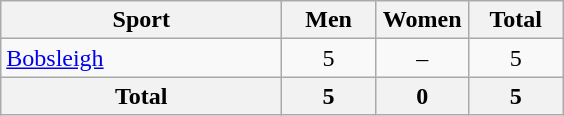<table class="wikitable sortable" style="text-align:center;">
<tr>
<th width=180>Sport</th>
<th width=55>Men</th>
<th width=55>Women</th>
<th width=55>Total</th>
</tr>
<tr>
<td align=left><a href='#'>Bobsleigh</a></td>
<td>5</td>
<td>–</td>
<td>5</td>
</tr>
<tr>
<th>Total</th>
<th>5</th>
<th>0</th>
<th>5</th>
</tr>
</table>
